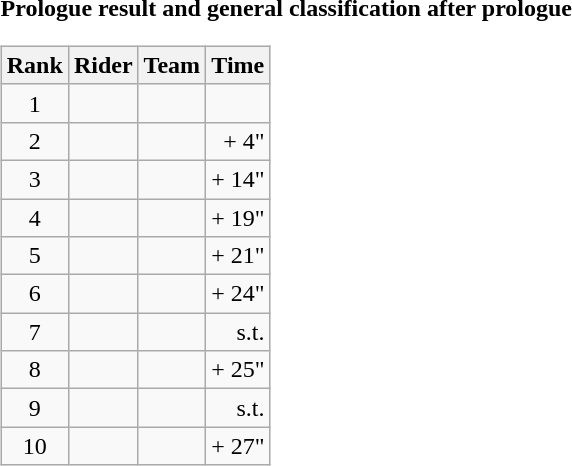<table>
<tr>
<td><strong>Prologue result and general classification after prologue</strong><br><table class="wikitable">
<tr>
<th scope="col">Rank</th>
<th scope="col">Rider</th>
<th scope="col">Team</th>
<th scope="col">Time</th>
</tr>
<tr>
<td style="text-align:center;">1</td>
<td> </td>
<td></td>
<td style="text-align:right;"></td>
</tr>
<tr>
<td style="text-align:center;">2</td>
<td></td>
<td></td>
<td style="text-align:right;">+ 4"</td>
</tr>
<tr>
<td style="text-align:center;">3</td>
<td></td>
<td></td>
<td style="text-align:right;">+ 14"</td>
</tr>
<tr>
<td style="text-align:center;">4</td>
<td></td>
<td></td>
<td style="text-align:right;">+ 19"</td>
</tr>
<tr>
<td style="text-align:center;">5</td>
<td></td>
<td></td>
<td style="text-align:right;">+ 21"</td>
</tr>
<tr>
<td style="text-align:center;">6</td>
<td></td>
<td></td>
<td style="text-align:right;">+ 24"</td>
</tr>
<tr>
<td style="text-align:center;">7</td>
<td></td>
<td></td>
<td style="text-align:right;">s.t.</td>
</tr>
<tr>
<td style="text-align:center;">8</td>
<td></td>
<td></td>
<td style="text-align:right;">+ 25"</td>
</tr>
<tr>
<td style="text-align:center;">9</td>
<td></td>
<td></td>
<td style="text-align:right;">s.t.</td>
</tr>
<tr>
<td style="text-align:center;">10</td>
<td></td>
<td></td>
<td style="text-align:right;">+ 27"</td>
</tr>
</table>
</td>
</tr>
</table>
